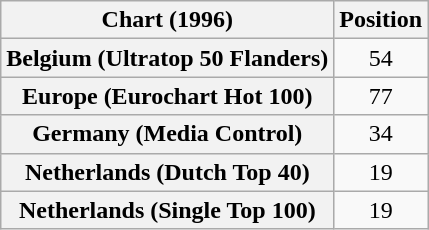<table class="wikitable sortable plainrowheaders" style="text-align:center">
<tr>
<th>Chart (1996)</th>
<th>Position</th>
</tr>
<tr>
<th scope="row">Belgium (Ultratop 50 Flanders)</th>
<td align="center">54</td>
</tr>
<tr>
<th scope="row">Europe (Eurochart Hot 100)</th>
<td>77</td>
</tr>
<tr>
<th scope="row">Germany (Media Control)</th>
<td>34</td>
</tr>
<tr>
<th scope="row">Netherlands (Dutch Top 40)</th>
<td>19</td>
</tr>
<tr>
<th scope="row">Netherlands (Single Top 100)</th>
<td>19</td>
</tr>
</table>
